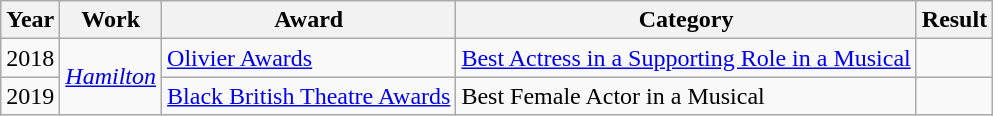<table class="wikitable sortable">
<tr>
<th>Year</th>
<th>Work</th>
<th>Award</th>
<th>Category</th>
<th>Result</th>
</tr>
<tr>
<td>2018</td>
<td rowspan="2"><em><a href='#'>Hamilton</a></em></td>
<td><a href='#'>Olivier Awards</a></td>
<td><a href='#'>Best Actress in a Supporting Role in a Musical</a></td>
<td></td>
</tr>
<tr>
<td>2019</td>
<td><a href='#'>Black British Theatre Awards</a></td>
<td>Best Female Actor in a Musical</td>
<td></td>
</tr>
</table>
